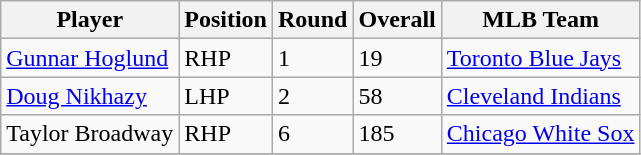<table class="wikitable">
<tr>
<th>Player</th>
<th>Position</th>
<th>Round</th>
<th>Overall</th>
<th>MLB Team</th>
</tr>
<tr>
<td><a href='#'>Gunnar Hoglund</a></td>
<td>RHP</td>
<td>1</td>
<td>19</td>
<td><a href='#'>Toronto Blue Jays</a></td>
</tr>
<tr>
<td><a href='#'>Doug Nikhazy</a></td>
<td>LHP</td>
<td>2</td>
<td>58</td>
<td><a href='#'>Cleveland Indians</a></td>
</tr>
<tr>
<td>Taylor Broadway</td>
<td>RHP</td>
<td>6</td>
<td>185</td>
<td><a href='#'>Chicago White Sox</a></td>
</tr>
<tr>
</tr>
</table>
